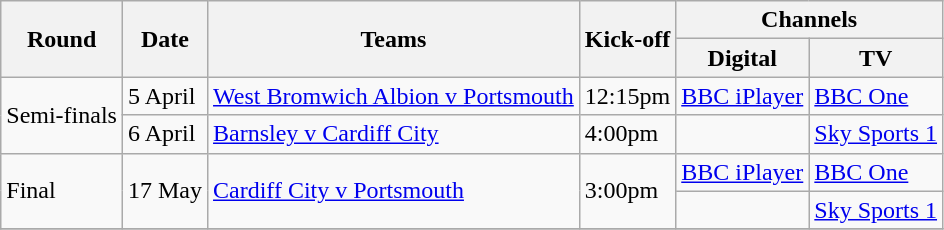<table class="wikitable">
<tr>
<th rowspan=2>Round</th>
<th rowspan=2>Date</th>
<th rowspan=2>Teams</th>
<th rowspan=2>Kick-off</th>
<th colspan=2>Channels</th>
</tr>
<tr>
<th>Digital</th>
<th>TV</th>
</tr>
<tr>
<td rowspan=2>Semi-finals</td>
<td>5 April</td>
<td><a href='#'>West Bromwich Albion v Portsmouth</a></td>
<td>12:15pm</td>
<td><a href='#'>BBC iPlayer</a></td>
<td><a href='#'>BBC One</a></td>
</tr>
<tr>
<td>6 April</td>
<td><a href='#'>Barnsley v Cardiff City</a></td>
<td>4:00pm</td>
<td></td>
<td><a href='#'>Sky Sports 1</a></td>
</tr>
<tr>
<td rowspan=2>Final</td>
<td rowspan=2>17 May</td>
<td rowspan=2><a href='#'>Cardiff City v Portsmouth</a></td>
<td rowspan=2>3:00pm</td>
<td><a href='#'>BBC iPlayer</a></td>
<td><a href='#'>BBC One</a></td>
</tr>
<tr>
<td></td>
<td><a href='#'>Sky Sports 1</a></td>
</tr>
<tr>
</tr>
</table>
